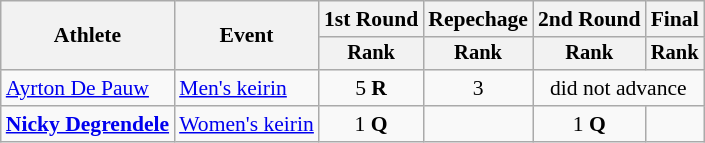<table class="wikitable" style="font-size:90%">
<tr>
<th rowspan=2>Athlete</th>
<th rowspan=2>Event</th>
<th>1st Round</th>
<th>Repechage</th>
<th>2nd Round</th>
<th>Final</th>
</tr>
<tr style="font-size:95%">
<th>Rank</th>
<th>Rank</th>
<th>Rank</th>
<th>Rank</th>
</tr>
<tr align=center>
<td align=left><a href='#'>Ayrton De Pauw</a></td>
<td align=left><a href='#'>Men's keirin</a></td>
<td>5 <strong>R</strong></td>
<td>3</td>
<td colspan=2>did not advance</td>
</tr>
<tr align=center>
<td align=left><strong><a href='#'>Nicky Degrendele</a></strong></td>
<td align=left><a href='#'>Women's keirin</a></td>
<td>1 <strong>Q</strong></td>
<td></td>
<td>1 <strong>Q</strong></td>
<td></td>
</tr>
</table>
